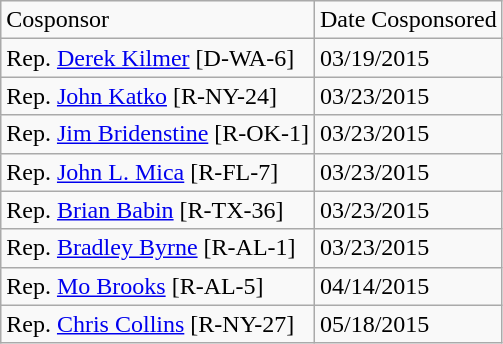<table class="wikitable">
<tr>
<td>Cosponsor</td>
<td>Date Cosponsored</td>
</tr>
<tr>
<td>Rep. <a href='#'>Derek Kilmer</a> [D-WA-6]</td>
<td>03/19/2015</td>
</tr>
<tr>
<td>Rep. <a href='#'>John Katko</a> [R-NY-24]</td>
<td>03/23/2015</td>
</tr>
<tr>
<td>Rep. <a href='#'>Jim Bridenstine</a> [R-OK-1]</td>
<td>03/23/2015</td>
</tr>
<tr>
<td>Rep. <a href='#'>John L. Mica</a> [R-FL-7]</td>
<td>03/23/2015</td>
</tr>
<tr>
<td>Rep. <a href='#'>Brian Babin</a> [R-TX-36]</td>
<td>03/23/2015</td>
</tr>
<tr>
<td>Rep. <a href='#'>Bradley Byrne</a> [R-AL-1]</td>
<td>03/23/2015</td>
</tr>
<tr>
<td>Rep. <a href='#'>Mo Brooks</a> [R-AL-5]</td>
<td>04/14/2015</td>
</tr>
<tr>
<td>Rep. <a href='#'>Chris Collins</a> [R-NY-27]</td>
<td>05/18/2015</td>
</tr>
</table>
